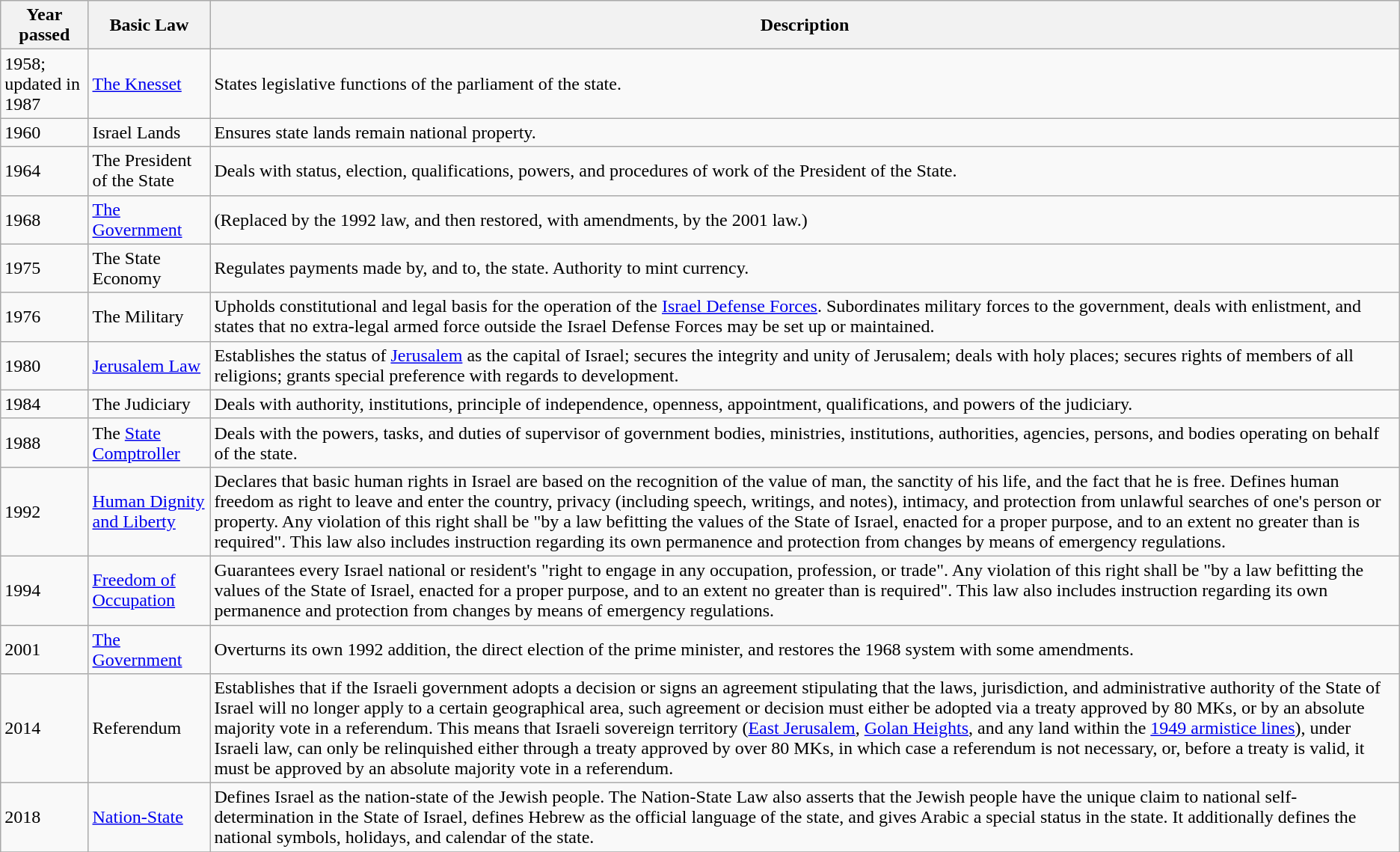<table class="wikitable">
<tr>
<th>Year passed</th>
<th>Basic Law</th>
<th>Description</th>
</tr>
<tr>
<td>1958; updated in 1987</td>
<td><a href='#'>The Knesset</a></td>
<td>States legislative functions of the parliament of the state.</td>
</tr>
<tr>
<td>1960</td>
<td>Israel Lands</td>
<td>Ensures state lands remain national property.</td>
</tr>
<tr>
<td>1964</td>
<td>The President of the State</td>
<td>Deals with status, election, qualifications, powers, and procedures of work of the President of the State.</td>
</tr>
<tr>
<td>1968</td>
<td><a href='#'>The Government</a></td>
<td>(Replaced by the 1992 law, and then restored, with amendments, by the 2001 law.)</td>
</tr>
<tr>
<td>1975</td>
<td>The State Economy</td>
<td>Regulates payments made by, and to, the state. Authority to mint currency.</td>
</tr>
<tr>
<td>1976</td>
<td>The Military</td>
<td>Upholds constitutional and legal basis for the operation of the <a href='#'>Israel Defense Forces</a>. Subordinates military forces to the government, deals with enlistment, and states that no extra-legal armed force outside the Israel Defense Forces may be set up or maintained.</td>
</tr>
<tr>
<td>1980</td>
<td><a href='#'>Jerusalem Law</a></td>
<td>Establishes the status of <a href='#'>Jerusalem</a> as the capital of Israel; secures the integrity and unity of Jerusalem; deals with holy places; secures rights of members of all religions; grants special preference with regards to development.</td>
</tr>
<tr>
<td>1984</td>
<td>The Judiciary</td>
<td>Deals with authority, institutions, principle of independence, openness, appointment, qualifications, and powers of the judiciary.</td>
</tr>
<tr>
<td>1988</td>
<td>The <a href='#'>State Comptroller</a></td>
<td>Deals with the powers, tasks, and duties of supervisor of government bodies, ministries, institutions, authorities, agencies, persons, and bodies operating on behalf of the state.</td>
</tr>
<tr>
<td>1992</td>
<td><a href='#'>Human Dignity and Liberty</a></td>
<td>Declares that basic human rights in Israel are based on the recognition of the value of man, the sanctity of his life, and the fact that he is free. Defines human freedom as right to leave and enter the country, privacy (including speech, writings, and notes), intimacy, and protection from unlawful searches of one's person or property. Any violation of this right shall be "by a law befitting the values of the State of Israel, enacted for a proper purpose, and to an extent no greater than is required". This law also includes instruction regarding its own permanence and protection from changes by means of emergency regulations.</td>
</tr>
<tr>
<td>1994</td>
<td><a href='#'>Freedom of Occupation</a></td>
<td>Guarantees every Israel national or resident's "right to engage in any occupation, profession, or trade". Any violation of this right shall be "by a law befitting the values of the State of Israel, enacted for a proper purpose, and to an extent no greater than is required". This law also includes instruction regarding its own permanence and protection from changes by means of emergency regulations.</td>
</tr>
<tr>
<td>2001</td>
<td><a href='#'>The Government</a></td>
<td>Overturns its own 1992 addition, the direct election of the prime minister, and restores the 1968 system with some amendments.</td>
</tr>
<tr>
<td>2014</td>
<td>Referendum</td>
<td>Establishes that if the Israeli government adopts a decision or signs an agreement stipulating that the laws, jurisdiction, and administrative authority of the State of Israel will no longer apply to a certain geographical area, such agreement or decision must either be adopted via a treaty approved by 80 MKs, or by an absolute majority vote in a referendum. This means that Israeli sovereign territory (<a href='#'>East Jerusalem</a>, <a href='#'>Golan Heights</a>, and any land within the <a href='#'>1949 armistice lines</a>), under Israeli law, can only be relinquished either through a treaty approved by over 80 MKs, in which case a referendum is not necessary, or, before a treaty is valid, it must be approved by an absolute majority vote in a referendum.</td>
</tr>
<tr>
<td>2018</td>
<td><a href='#'>Nation-State</a></td>
<td>Defines Israel as the nation-state of the Jewish people. The Nation-State Law also asserts that the Jewish people have the unique claim to national self-determination in the State of Israel, defines Hebrew as the official language of the state, and gives Arabic a special status in the state. It additionally defines the national symbols, holidays, and calendar of the state.</td>
</tr>
<tr>
</tr>
</table>
